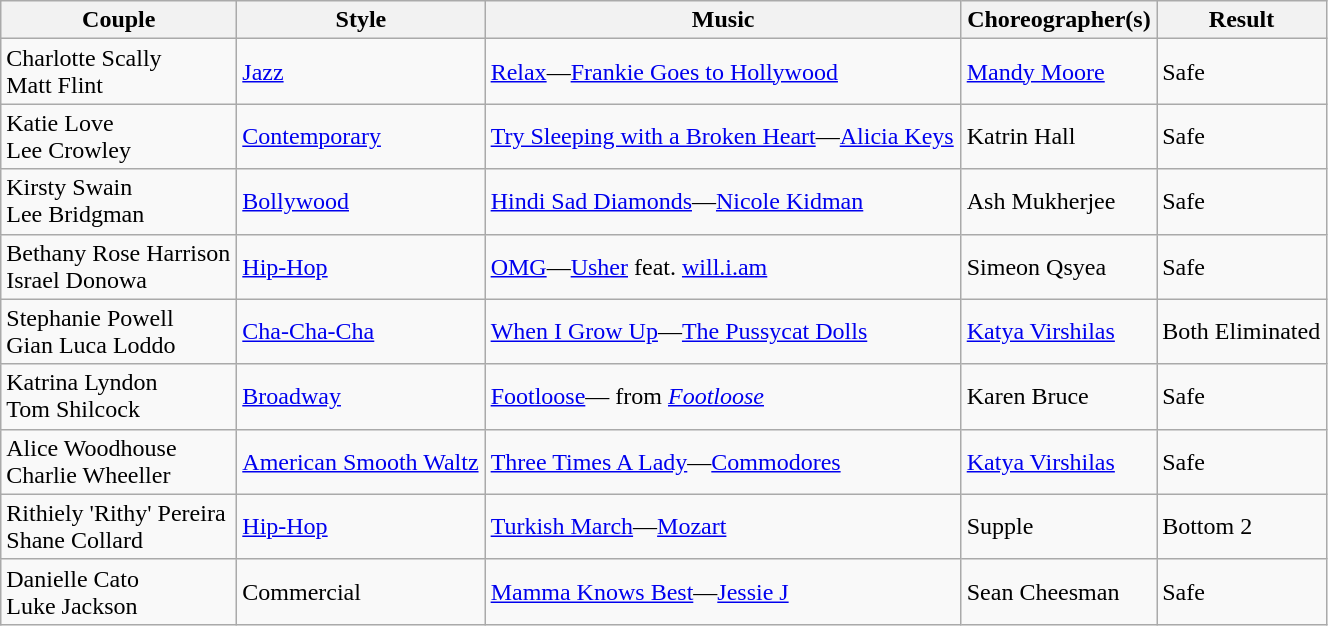<table class="wikitable" style="width:70%;">
<tr>
<th>Couple</th>
<th>Style</th>
<th>Music</th>
<th>Choreographer(s)</th>
<th>Result</th>
</tr>
<tr>
<td>Charlotte Scally<br>Matt Flint</td>
<td><a href='#'>Jazz</a></td>
<td><a href='#'>Relax</a>—<a href='#'>Frankie Goes to Hollywood</a></td>
<td><a href='#'>Mandy Moore</a></td>
<td>Safe</td>
</tr>
<tr>
<td>Katie Love<br>Lee Crowley</td>
<td><a href='#'>Contemporary</a></td>
<td><a href='#'>Try Sleeping with a Broken Heart</a>—<a href='#'>Alicia Keys</a></td>
<td>Katrin Hall</td>
<td>Safe</td>
</tr>
<tr>
<td>Kirsty Swain<br>Lee Bridgman</td>
<td><a href='#'>Bollywood</a></td>
<td><a href='#'>Hindi Sad Diamonds</a>—<a href='#'>Nicole Kidman</a></td>
<td>Ash Mukherjee</td>
<td>Safe</td>
</tr>
<tr>
<td>Bethany Rose Harrison<br>Israel Donowa</td>
<td><a href='#'>Hip-Hop</a></td>
<td><a href='#'>OMG</a>—<a href='#'>Usher</a> feat. <a href='#'>will.i.am</a></td>
<td>Simeon Qsyea</td>
<td>Safe</td>
</tr>
<tr>
<td>Stephanie Powell<br>Gian Luca Loddo</td>
<td><a href='#'>Cha-Cha-Cha</a></td>
<td><a href='#'>When I Grow Up</a>—<a href='#'>The Pussycat Dolls</a></td>
<td><a href='#'>Katya Virshilas</a></td>
<td>Both Eliminated</td>
</tr>
<tr>
<td>Katrina Lyndon<br>Tom Shilcock</td>
<td><a href='#'>Broadway</a></td>
<td><a href='#'>Footloose</a>— from <em><a href='#'>Footloose</a></em></td>
<td>Karen Bruce</td>
<td>Safe</td>
</tr>
<tr>
<td>Alice Woodhouse<br>Charlie Wheeller</td>
<td><a href='#'>American Smooth Waltz</a></td>
<td><a href='#'>Three Times A Lady</a>—<a href='#'>Commodores</a></td>
<td><a href='#'>Katya Virshilas</a></td>
<td>Safe</td>
</tr>
<tr>
<td>Rithiely 'Rithy' Pereira<br>Shane Collard</td>
<td><a href='#'>Hip-Hop</a></td>
<td><a href='#'>Turkish March</a>—<a href='#'>Mozart</a></td>
<td>Supple</td>
<td>Bottom 2</td>
</tr>
<tr>
<td>Danielle Cato<br>Luke Jackson</td>
<td>Commercial</td>
<td><a href='#'>Mamma Knows Best</a>—<a href='#'>Jessie J</a></td>
<td>Sean Cheesman</td>
<td>Safe</td>
</tr>
</table>
